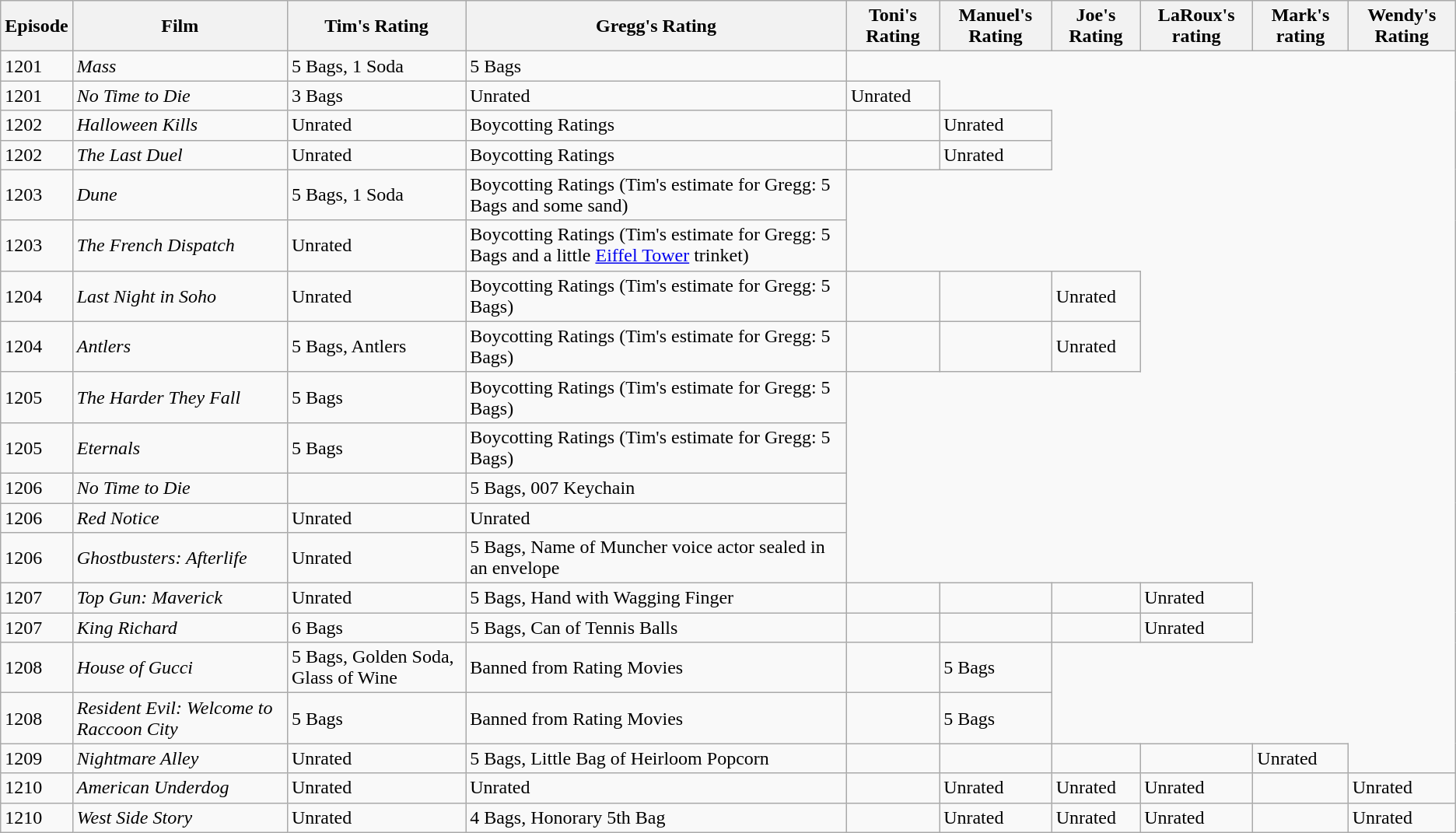<table class="wikitable">
<tr>
<th>Episode</th>
<th>Film</th>
<th>Tim's Rating</th>
<th>Gregg's Rating</th>
<th>Toni's Rating</th>
<th>Manuel's Rating</th>
<th>Joe's Rating</th>
<th>LaRoux's rating</th>
<th>Mark's rating</th>
<th>Wendy's Rating</th>
</tr>
<tr>
<td>1201</td>
<td><em>Mass</em></td>
<td>5 Bags, 1 Soda</td>
<td>5 Bags</td>
</tr>
<tr>
<td>1201</td>
<td><em>No Time to Die</em></td>
<td>3 Bags</td>
<td>Unrated</td>
<td>Unrated</td>
</tr>
<tr>
<td>1202</td>
<td><em>Halloween Kills</em></td>
<td>Unrated</td>
<td>Boycotting Ratings</td>
<td></td>
<td>Unrated</td>
</tr>
<tr>
<td>1202</td>
<td><em>The Last Duel</em></td>
<td>Unrated</td>
<td>Boycotting Ratings</td>
<td></td>
<td>Unrated</td>
</tr>
<tr>
<td>1203</td>
<td><em>Dune</em></td>
<td>5 Bags, 1 Soda</td>
<td>Boycotting Ratings (Tim's estimate for Gregg: 5 Bags and some sand)</td>
</tr>
<tr>
<td>1203</td>
<td><em>The French Dispatch</em></td>
<td>Unrated</td>
<td>Boycotting Ratings (Tim's estimate for Gregg: 5 Bags and a little <a href='#'>Eiffel Tower</a> trinket)</td>
</tr>
<tr>
<td>1204</td>
<td><em>Last Night in Soho</em></td>
<td>Unrated</td>
<td>Boycotting Ratings (Tim's estimate for Gregg: 5 Bags)</td>
<td></td>
<td></td>
<td>Unrated</td>
</tr>
<tr>
<td>1204</td>
<td><em>Antlers</em></td>
<td>5 Bags, Antlers</td>
<td>Boycotting Ratings (Tim's estimate for Gregg: 5 Bags)</td>
<td></td>
<td></td>
<td>Unrated</td>
</tr>
<tr>
<td>1205</td>
<td><em>The Harder They Fall</em></td>
<td>5 Bags</td>
<td>Boycotting Ratings (Tim's estimate for Gregg: 5 Bags)</td>
</tr>
<tr>
<td>1205</td>
<td><em>Eternals</em></td>
<td>5 Bags</td>
<td>Boycotting Ratings (Tim's estimate for Gregg: 5 Bags)</td>
</tr>
<tr>
<td>1206</td>
<td><em>No Time to Die</em></td>
<td></td>
<td>5 Bags, 007 Keychain</td>
</tr>
<tr>
<td>1206</td>
<td><em>Red Notice</em></td>
<td>Unrated</td>
<td>Unrated</td>
</tr>
<tr>
<td>1206</td>
<td><em>Ghostbusters: Afterlife</em></td>
<td>Unrated</td>
<td>5 Bags, Name of Muncher voice actor sealed in an envelope</td>
</tr>
<tr>
<td>1207</td>
<td><em>Top Gun: Maverick</em></td>
<td>Unrated</td>
<td>5 Bags, Hand with Wagging Finger</td>
<td></td>
<td></td>
<td></td>
<td>Unrated</td>
</tr>
<tr>
<td>1207</td>
<td><em>King Richard</em></td>
<td>6 Bags</td>
<td>5 Bags, Can of Tennis Balls</td>
<td></td>
<td></td>
<td></td>
<td>Unrated</td>
</tr>
<tr>
<td>1208</td>
<td><em>House of Gucci</em></td>
<td>5 Bags, Golden Soda, Glass of Wine</td>
<td>Banned from Rating Movies</td>
<td></td>
<td>5 Bags</td>
</tr>
<tr>
<td>1208</td>
<td><em>Resident Evil: Welcome to Raccoon City</em></td>
<td>5 Bags</td>
<td>Banned from Rating Movies</td>
<td></td>
<td>5 Bags</td>
</tr>
<tr>
<td>1209</td>
<td><em>Nightmare Alley</em></td>
<td>Unrated</td>
<td>5 Bags, Little Bag of Heirloom Popcorn</td>
<td></td>
<td></td>
<td></td>
<td></td>
<td>Unrated</td>
</tr>
<tr>
<td>1210</td>
<td><em>American Underdog</em></td>
<td>Unrated</td>
<td>Unrated</td>
<td></td>
<td>Unrated</td>
<td>Unrated</td>
<td>Unrated</td>
<td></td>
<td>Unrated</td>
</tr>
<tr>
<td>1210</td>
<td><em>West Side Story</em></td>
<td>Unrated</td>
<td>4 Bags, Honorary 5th Bag</td>
<td></td>
<td>Unrated</td>
<td>Unrated</td>
<td>Unrated</td>
<td></td>
<td>Unrated</td>
</tr>
</table>
